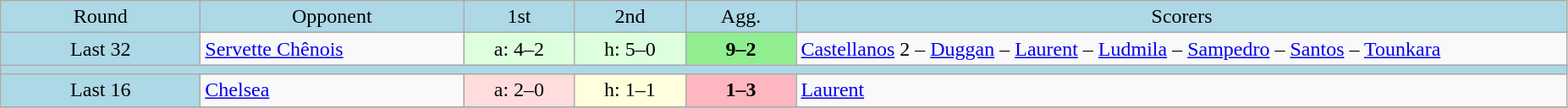<table class="wikitable" style="text-align:center">
<tr bgcolor=lightblue>
<td width=150px>Round</td>
<td width=200px>Opponent</td>
<td width=80px>1st</td>
<td width=80px>2nd</td>
<td width=80px>Agg.</td>
<td width=600px>Scorers</td>
</tr>
<tr>
<td bgcolor=lightblue>Last 32</td>
<td align=left> <a href='#'>Servette Chênois</a></td>
<td bgcolor=#ddffdd>a: 4–2</td>
<td bgcolor="#ddffdd">h: 5–0</td>
<td bgcolor=lightgreen><strong>9–2</strong></td>
<td align=left><a href='#'>Castellanos</a> 2 – <a href='#'>Duggan</a> – <a href='#'>Laurent</a> – <a href='#'>Ludmila</a> – <a href='#'>Sampedro</a> – <a href='#'>Santos</a> – <a href='#'>Tounkara</a></td>
</tr>
<tr bgcolor=lightblue>
<td colspan=6></td>
</tr>
<tr>
<td bgcolor=lightblue>Last 16</td>
<td align=left> <a href='#'>Chelsea</a></td>
<td bgcolor="#ffdddd">a: 2–0</td>
<td bgcolor="#ffffdd">h: 1–1</td>
<td bgcolor=lightpink><strong>1–3</strong></td>
<td align=left><a href='#'>Laurent</a></td>
</tr>
<tr>
</tr>
</table>
